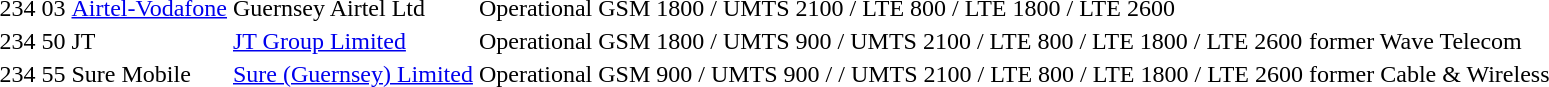<table>
<tr>
<td>234</td>
<td>03</td>
<td><a href='#'>Airtel-Vodafone</a></td>
<td>Guernsey Airtel Ltd</td>
<td>Operational</td>
<td>GSM 1800 / UMTS 2100 / LTE 800 / LTE 1800 / LTE 2600</td>
<td></td>
</tr>
<tr>
<td>234</td>
<td>50</td>
<td>JT</td>
<td><a href='#'>JT Group Limited</a></td>
<td>Operational</td>
<td>GSM 1800 / UMTS 900 / UMTS 2100 / LTE 800 / LTE 1800 / LTE 2600</td>
<td>former Wave Telecom </td>
</tr>
<tr>
<td>234</td>
<td>55</td>
<td>Sure Mobile</td>
<td><a href='#'>Sure (Guernsey) Limited</a></td>
<td>Operational</td>
<td>GSM 900 / UMTS 900 / / UMTS 2100 / LTE 800 / LTE 1800 / LTE 2600</td>
<td>former Cable & Wireless </td>
</tr>
</table>
